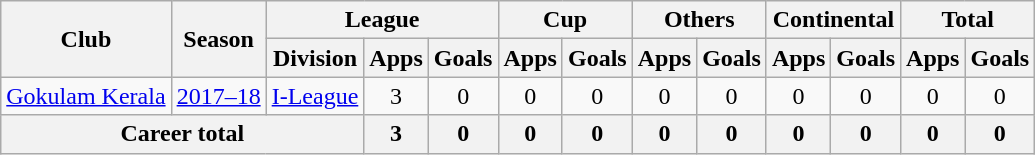<table class="wikitable" style="text-align: center;">
<tr>
<th rowspan="2">Club</th>
<th rowspan="2">Season</th>
<th colspan="3">League</th>
<th colspan="2">Cup</th>
<th colspan="2">Others</th>
<th colspan="2">Continental</th>
<th colspan="2">Total</th>
</tr>
<tr>
<th>Division</th>
<th>Apps</th>
<th>Goals</th>
<th>Apps</th>
<th>Goals</th>
<th>Apps</th>
<th>Goals</th>
<th>Apps</th>
<th>Goals</th>
<th>Apps</th>
<th>Goals</th>
</tr>
<tr>
<td rowspan="1"><a href='#'>Gokulam Kerala</a></td>
<td><a href='#'>2017–18</a></td>
<td><a href='#'>I-League</a></td>
<td>3</td>
<td>0</td>
<td>0</td>
<td>0</td>
<td>0</td>
<td>0</td>
<td>0</td>
<td>0</td>
<td>0</td>
<td>0</td>
</tr>
<tr>
<th colspan="3">Career total</th>
<th>3</th>
<th>0</th>
<th>0</th>
<th>0</th>
<th>0</th>
<th>0</th>
<th>0</th>
<th>0</th>
<th>0</th>
<th>0</th>
</tr>
</table>
